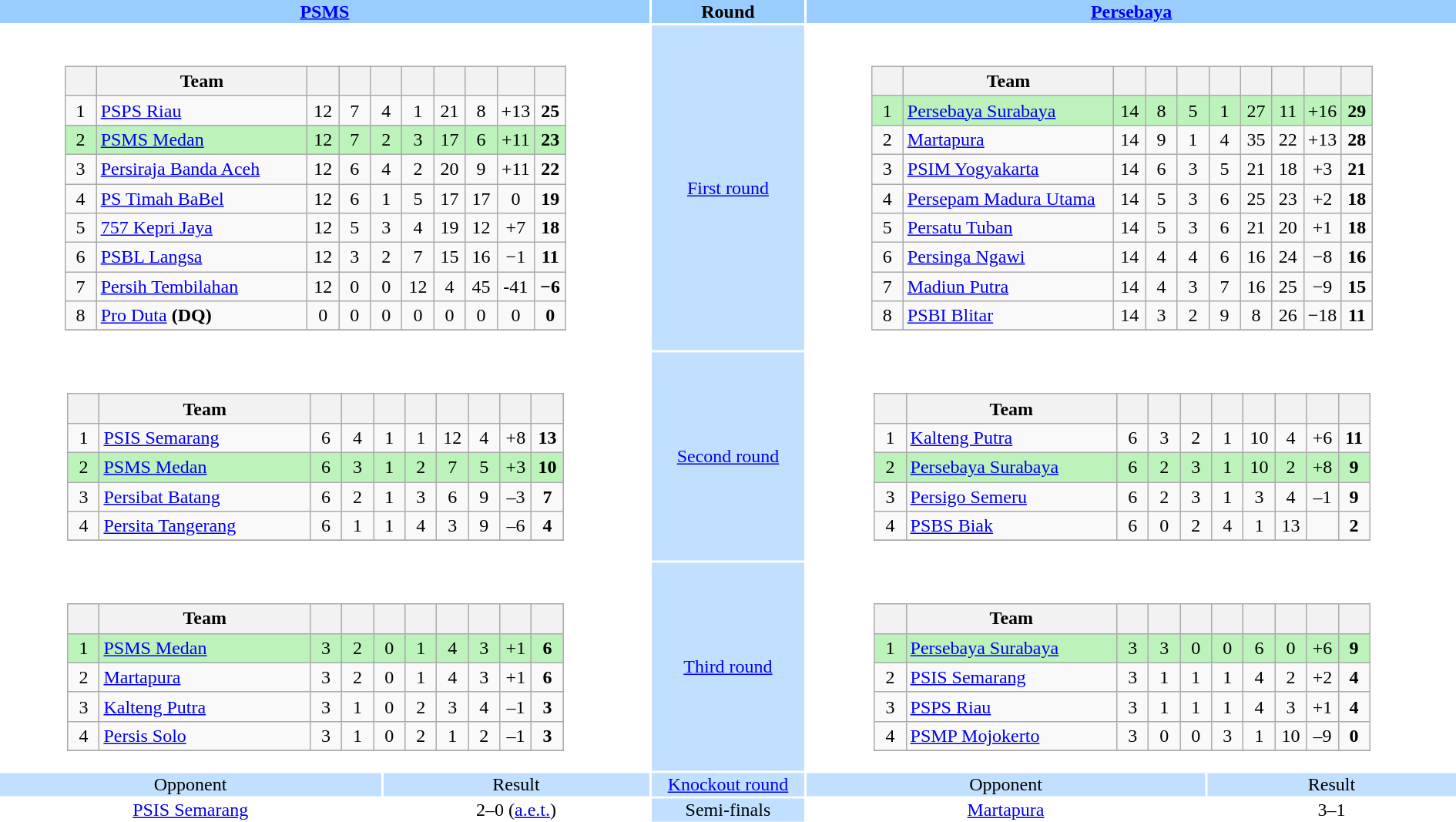<table width="100%" style="text-align:center">
<tr valign=top bgcolor=#99ccff>
<th colspan=2 style="width:1*"><a href='#'>PSMS</a></th>
<th><strong>Round</strong></th>
<th colspan=2 style="width:1*"><a href='#'>Persebaya</a></th>
</tr>
<tr>
<td colspan=2 align=center><br><table class="wikitable" style="text-align:center">
<tr>
<th width="20"></th>
<th style="width:175px;">Team</th>
<th width="20"></th>
<th width="20"></th>
<th width="20"></th>
<th width="20"></th>
<th width="20"></th>
<th width="20"></th>
<th width="20"></th>
<th width="20"></th>
</tr>
<tr>
<td>1</td>
<td align=left><a href='#'>PSPS Riau</a></td>
<td>12</td>
<td>7</td>
<td>4</td>
<td>1</td>
<td>21</td>
<td>8</td>
<td>+13</td>
<td><strong>25</strong></td>
</tr>
<tr bgcolor=#BBF3BB>
<td>2</td>
<td align=left><a href='#'>PSMS Medan</a></td>
<td>12</td>
<td>7</td>
<td>2</td>
<td>3</td>
<td>17</td>
<td>6</td>
<td>+11</td>
<td><strong>23</strong></td>
</tr>
<tr>
<td>3</td>
<td align=left><a href='#'>Persiraja Banda Aceh</a></td>
<td>12</td>
<td>6</td>
<td>4</td>
<td>2</td>
<td>20</td>
<td>9</td>
<td>+11</td>
<td><strong>22</strong></td>
</tr>
<tr>
<td>4</td>
<td align=left><a href='#'>PS Timah BaBel</a></td>
<td>12</td>
<td>6</td>
<td>1</td>
<td>5</td>
<td>17</td>
<td>17</td>
<td>0</td>
<td><strong>19</strong></td>
</tr>
<tr>
<td>5</td>
<td align=left><a href='#'>757 Kepri Jaya</a></td>
<td>12</td>
<td>5</td>
<td>3</td>
<td>4</td>
<td>19</td>
<td>12</td>
<td>+7</td>
<td><strong>18</strong></td>
</tr>
<tr>
<td>6</td>
<td align=left><a href='#'>PSBL Langsa</a></td>
<td>12</td>
<td>3</td>
<td>2</td>
<td>7</td>
<td>15</td>
<td>16</td>
<td>−1</td>
<td><strong>11</strong></td>
</tr>
<tr>
<td>7</td>
<td align=left><a href='#'>Persih Tembilahan</a></td>
<td>12</td>
<td>0</td>
<td>0</td>
<td>12</td>
<td>4</td>
<td>45</td>
<td>-41</td>
<td><strong>−6</strong></td>
</tr>
<tr>
<td>8</td>
<td align=left><a href='#'>Pro Duta</a> <strong>(DQ)</strong></td>
<td>0</td>
<td>0</td>
<td>0</td>
<td>0</td>
<td>0</td>
<td>0</td>
<td>0</td>
<td><strong>0</strong></td>
</tr>
<tr>
</tr>
</table>
</td>
<td bgcolor=#c1e0ff><a href='#'>First round</a></td>
<td colspan=2 align=center><br><table class="wikitable" style="text-align:center">
<tr>
<th width="20"></th>
<th style="width:175px;">Team</th>
<th width="20"></th>
<th width="20"></th>
<th width="20"></th>
<th width="20"></th>
<th width="20"></th>
<th width="20"></th>
<th width="20"></th>
<th width="20"></th>
</tr>
<tr bgcolor=#BBF3BB>
<td>1</td>
<td align=left><a href='#'>Persebaya Surabaya</a></td>
<td>14</td>
<td>8</td>
<td>5</td>
<td>1</td>
<td>27</td>
<td>11</td>
<td>+16</td>
<td><strong>29</strong></td>
</tr>
<tr>
<td>2</td>
<td align=left><a href='#'>Martapura</a></td>
<td>14</td>
<td>9</td>
<td>1</td>
<td>4</td>
<td>35</td>
<td>22</td>
<td>+13</td>
<td><strong>28</strong></td>
</tr>
<tr>
<td>3</td>
<td align=left><a href='#'>PSIM Yogyakarta</a></td>
<td>14</td>
<td>6</td>
<td>3</td>
<td>5</td>
<td>21</td>
<td>18</td>
<td>+3</td>
<td><strong>21</strong></td>
</tr>
<tr>
<td>4</td>
<td align=left><a href='#'>Persepam Madura Utama</a></td>
<td>14</td>
<td>5</td>
<td>3</td>
<td>6</td>
<td>25</td>
<td>23</td>
<td>+2</td>
<td><strong>18</strong></td>
</tr>
<tr>
<td>5</td>
<td align=left><a href='#'>Persatu Tuban</a></td>
<td>14</td>
<td>5</td>
<td>3</td>
<td>6</td>
<td>21</td>
<td>20</td>
<td>+1</td>
<td><strong>18</strong></td>
</tr>
<tr>
<td>6</td>
<td align=left><a href='#'>Persinga Ngawi</a></td>
<td>14</td>
<td>4</td>
<td>4</td>
<td>6</td>
<td>16</td>
<td>24</td>
<td>−8</td>
<td><strong>16</strong></td>
</tr>
<tr>
<td>7</td>
<td align=left><a href='#'>Madiun Putra</a></td>
<td>14</td>
<td>4</td>
<td>3</td>
<td>7</td>
<td>16</td>
<td>25</td>
<td>−9</td>
<td><strong>15</strong></td>
</tr>
<tr>
<td>8</td>
<td align=left><a href='#'>PSBI Blitar</a></td>
<td>14</td>
<td>3</td>
<td>2</td>
<td>9</td>
<td>8</td>
<td>26</td>
<td>−18</td>
<td><strong>11</strong></td>
</tr>
<tr>
</tr>
</table>
</td>
</tr>
<tr>
<td colspan=2 align=center><br><table class="wikitable" style="text-align:center">
<tr>
<th width="20"></th>
<th style="width:175px;">Team</th>
<th width="20"></th>
<th width="20"></th>
<th width="20"></th>
<th width="20"></th>
<th width="20"></th>
<th width="20"></th>
<th width="20"></th>
<th width="20"></th>
</tr>
<tr>
<td>1</td>
<td align=left><a href='#'>PSIS Semarang</a></td>
<td>6</td>
<td>4</td>
<td>1</td>
<td>1</td>
<td>12</td>
<td>4</td>
<td>+8</td>
<td><strong>13</strong></td>
</tr>
<tr bgcolor=#BBF3BB>
<td>2</td>
<td align=left><a href='#'>PSMS Medan</a></td>
<td>6</td>
<td>3</td>
<td>1</td>
<td>2</td>
<td>7</td>
<td>5</td>
<td>+3</td>
<td><strong>10</strong></td>
</tr>
<tr>
<td>3</td>
<td align=left><a href='#'>Persibat Batang</a></td>
<td>6</td>
<td>2</td>
<td>1</td>
<td>3</td>
<td>6</td>
<td>9</td>
<td>–3</td>
<td><strong>7</strong></td>
</tr>
<tr>
<td>4</td>
<td align=left><a href='#'>Persita Tangerang</a></td>
<td>6</td>
<td>1</td>
<td>1</td>
<td>4</td>
<td>3</td>
<td>9</td>
<td>–6</td>
<td><strong>4</strong></td>
</tr>
<tr>
</tr>
</table>
</td>
<td bgcolor=#c1e0ff><a href='#'>Second round</a></td>
<td colspan=2 align=center><br><table class="wikitable" style="text-align:center">
<tr>
<th width="20"></th>
<th style="width:175px;">Team</th>
<th width="20"></th>
<th width="20"></th>
<th width="20"></th>
<th width="20"></th>
<th width="20"></th>
<th width="20"></th>
<th width="20"></th>
<th width="20"></th>
</tr>
<tr>
<td>1</td>
<td align=left><a href='#'>Kalteng Putra</a></td>
<td>6</td>
<td>3</td>
<td>2</td>
<td>1</td>
<td>10</td>
<td>4</td>
<td>+6</td>
<td><strong>11</strong></td>
</tr>
<tr bgcolor=#BBF3BB>
<td>2</td>
<td align=left><a href='#'>Persebaya Surabaya</a></td>
<td>6</td>
<td>2</td>
<td>3</td>
<td>1</td>
<td>10</td>
<td>2</td>
<td>+8</td>
<td><strong>9</strong></td>
</tr>
<tr>
<td>3</td>
<td align=left><a href='#'>Persigo Semeru</a></td>
<td>6</td>
<td>2</td>
<td>3</td>
<td>1</td>
<td>3</td>
<td>4</td>
<td>–1</td>
<td><strong>9</strong></td>
</tr>
<tr>
<td>4</td>
<td align=left><a href='#'>PSBS Biak</a></td>
<td>6</td>
<td>0</td>
<td>2</td>
<td>4</td>
<td>1</td>
<td>13</td>
<td></td>
<td><strong>2</strong></td>
</tr>
<tr>
</tr>
</table>
</td>
</tr>
<tr>
<td colspan=2 align=center><br><table class="wikitable" style="text-align:center">
<tr>
<th width="20"></th>
<th style="width:175px;">Team</th>
<th width="20"></th>
<th width="20"></th>
<th width="20"></th>
<th width="20"></th>
<th width="20"></th>
<th width="20"></th>
<th width="20"></th>
<th width="20"></th>
</tr>
<tr bgcolor=#BBF3BB>
<td>1</td>
<td align=left><a href='#'>PSMS Medan</a></td>
<td>3</td>
<td>2</td>
<td>0</td>
<td>1</td>
<td>4</td>
<td>3</td>
<td>+1</td>
<td><strong>6</strong></td>
</tr>
<tr>
<td>2</td>
<td align=left><a href='#'>Martapura</a></td>
<td>3</td>
<td>2</td>
<td>0</td>
<td>1</td>
<td>4</td>
<td>3</td>
<td>+1</td>
<td><strong>6</strong></td>
</tr>
<tr>
<td>3</td>
<td align=left><a href='#'>Kalteng Putra</a></td>
<td>3</td>
<td>1</td>
<td>0</td>
<td>2</td>
<td>3</td>
<td>4</td>
<td>–1</td>
<td><strong>3</strong></td>
</tr>
<tr>
<td>4</td>
<td align=left><a href='#'>Persis Solo</a></td>
<td>3</td>
<td>1</td>
<td>0</td>
<td>2</td>
<td>1</td>
<td>2</td>
<td>–1</td>
<td><strong>3</strong></td>
</tr>
<tr>
</tr>
</table>
</td>
<td bgcolor=#c1e0ff><a href='#'>Third round</a></td>
<td colspan=2 align=center><br><table class="wikitable" style="text-align:center">
<tr>
<th width="20"></th>
<th style="width:175px;">Team</th>
<th width="20"></th>
<th width="20"></th>
<th width="20"></th>
<th width="20"></th>
<th width="20"></th>
<th width="20"></th>
<th width="20"></th>
<th width="20"></th>
</tr>
<tr bgcolor=#BBF3BB>
<td>1</td>
<td align=left><a href='#'>Persebaya Surabaya</a></td>
<td>3</td>
<td>3</td>
<td>0</td>
<td>0</td>
<td>6</td>
<td>0</td>
<td>+6</td>
<td><strong>9</strong></td>
</tr>
<tr>
<td>2</td>
<td align=left><a href='#'>PSIS Semarang</a></td>
<td>3</td>
<td>1</td>
<td>1</td>
<td>1</td>
<td>4</td>
<td>2</td>
<td>+2</td>
<td><strong>4</strong></td>
</tr>
<tr>
<td>3</td>
<td align=left><a href='#'>PSPS Riau</a></td>
<td>3</td>
<td>1</td>
<td>1</td>
<td>1</td>
<td>4</td>
<td>3</td>
<td>+1</td>
<td><strong>4</strong></td>
</tr>
<tr>
<td>4</td>
<td align=left><a href='#'>PSMP Mojokerto</a></td>
<td>3</td>
<td>0</td>
<td>0</td>
<td>3</td>
<td>1</td>
<td>10</td>
<td>–9</td>
<td><strong>0</strong></td>
</tr>
<tr>
</tr>
</table>
</td>
</tr>
<tr valign=top bgcolor=#c1e0ff>
<td>Opponent</td>
<td>Result</td>
<td bgcolor=#c1e0ff><a href='#'>Knockout round</a></td>
<td>Opponent</td>
<td>Result</td>
</tr>
<tr>
<td><a href='#'>PSIS Semarang</a></td>
<td>2–0 (<a href='#'>a.e.t.</a>)</td>
<td bgcolor=#c1e0ff>Semi-finals</td>
<td><a href='#'>Martapura</a></td>
<td>3–1</td>
</tr>
</table>
